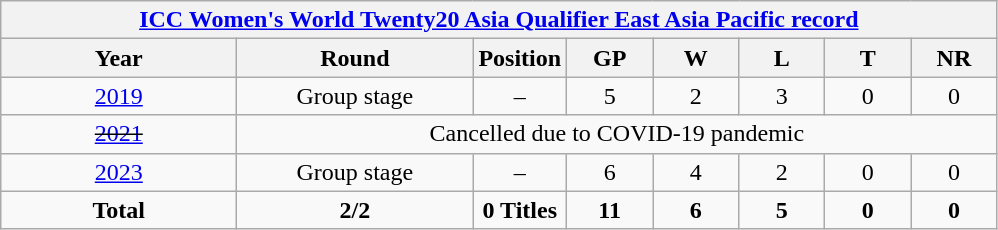<table class="wikitable" style="text-align: center;">
<tr>
<th colspan=8><a href='#'>ICC Women's World Twenty20 Asia Qualifier East Asia Pacific record</a></th>
</tr>
<tr>
<th width=150>Year</th>
<th width=150>Round</th>
<th width=50>Position</th>
<th width=50>GP</th>
<th width=50>W</th>
<th width=50>L</th>
<th width=50>T</th>
<th width=50>NR</th>
</tr>
<tr>
<td> <a href='#'>2019</a></td>
<td>Group stage</td>
<td>–</td>
<td>5</td>
<td>2</td>
<td>3</td>
<td>0</td>
<td>0</td>
</tr>
<tr>
<td> <s><a href='#'>2021</a></s></td>
<td colspan=7  rowspan=1>Cancelled due to COVID-19 pandemic</td>
</tr>
<tr>
<td> <a href='#'>2023</a></td>
<td>Group stage</td>
<td>–</td>
<td>6</td>
<td>4</td>
<td>2</td>
<td>0</td>
<td>0</td>
</tr>
<tr>
<td><strong>Total</strong></td>
<td><strong>2/2</strong></td>
<td><strong>0 Titles</strong></td>
<td><strong>11</strong></td>
<td><strong>6</strong></td>
<td><strong>5</strong></td>
<td><strong>0</strong></td>
<td><strong>0</strong></td>
</tr>
</table>
